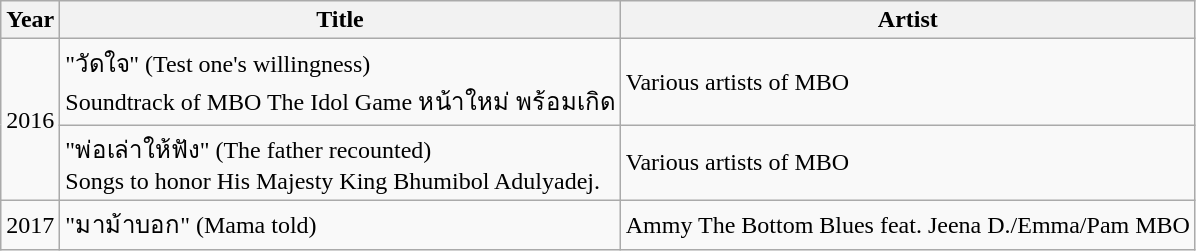<table class="wikitable" style="margin-bottom: 10px;">
<tr>
<th>Year</th>
<th>Title</th>
<th>Artist</th>
</tr>
<tr>
<td rowspan="2">2016</td>
<td>"วัดใจ" (Test one's willingness)<br>Soundtrack of MBO The Idol Game หน้าใหม่ พร้อมเกิด</td>
<td>Various artists of MBO</td>
</tr>
<tr>
<td>"พ่อเล่าให้ฟัง" (The father recounted)<br>Songs to honor His Majesty King Bhumibol Adulyadej.</td>
<td>Various artists of MBO</td>
</tr>
<tr>
<td rowspan="1">2017</td>
<td>"มาม้าบอก" (Mama told)</td>
<td>Ammy The Bottom Blues feat. Jeena D./Emma/Pam MBO</td>
</tr>
</table>
